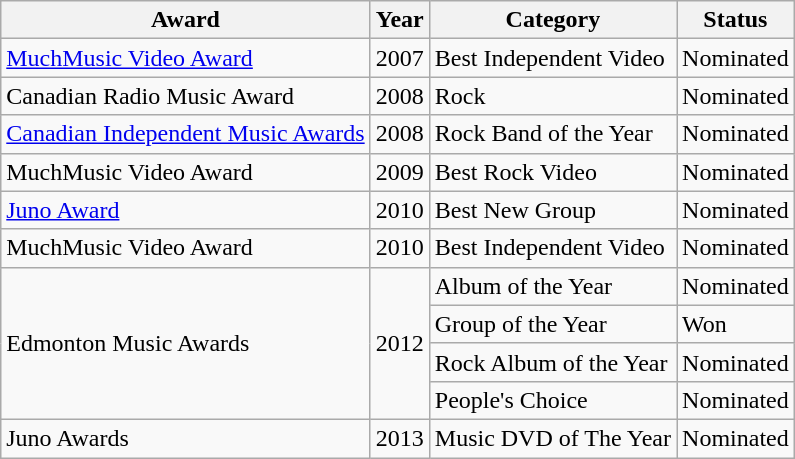<table class="wikitable">
<tr>
<th>Award</th>
<th>Year</th>
<th>Category</th>
<th>Status</th>
</tr>
<tr>
<td><a href='#'>MuchMusic Video Award</a></td>
<td>2007</td>
<td>Best Independent Video</td>
<td>Nominated</td>
</tr>
<tr>
<td>Canadian Radio Music Award</td>
<td>2008</td>
<td>Rock</td>
<td>Nominated</td>
</tr>
<tr>
<td><a href='#'>Canadian Independent Music Awards</a></td>
<td>2008</td>
<td>Rock Band of the Year</td>
<td>Nominated</td>
</tr>
<tr>
<td>MuchMusic Video Award</td>
<td>2009</td>
<td>Best Rock Video</td>
<td>Nominated</td>
</tr>
<tr>
<td><a href='#'>Juno Award</a></td>
<td>2010</td>
<td>Best New Group</td>
<td>Nominated</td>
</tr>
<tr>
<td>MuchMusic Video Award</td>
<td>2010</td>
<td>Best Independent Video</td>
<td>Nominated</td>
</tr>
<tr>
<td rowspan="4">Edmonton Music Awards</td>
<td rowspan="4">2012</td>
<td>Album of the Year</td>
<td>Nominated</td>
</tr>
<tr>
<td>Group of the Year</td>
<td>Won</td>
</tr>
<tr>
<td>Rock Album of the Year</td>
<td>Nominated</td>
</tr>
<tr>
<td>People's Choice</td>
<td>Nominated</td>
</tr>
<tr>
<td>Juno Awards</td>
<td>2013</td>
<td>Music DVD of The Year</td>
<td>Nominated</td>
</tr>
</table>
